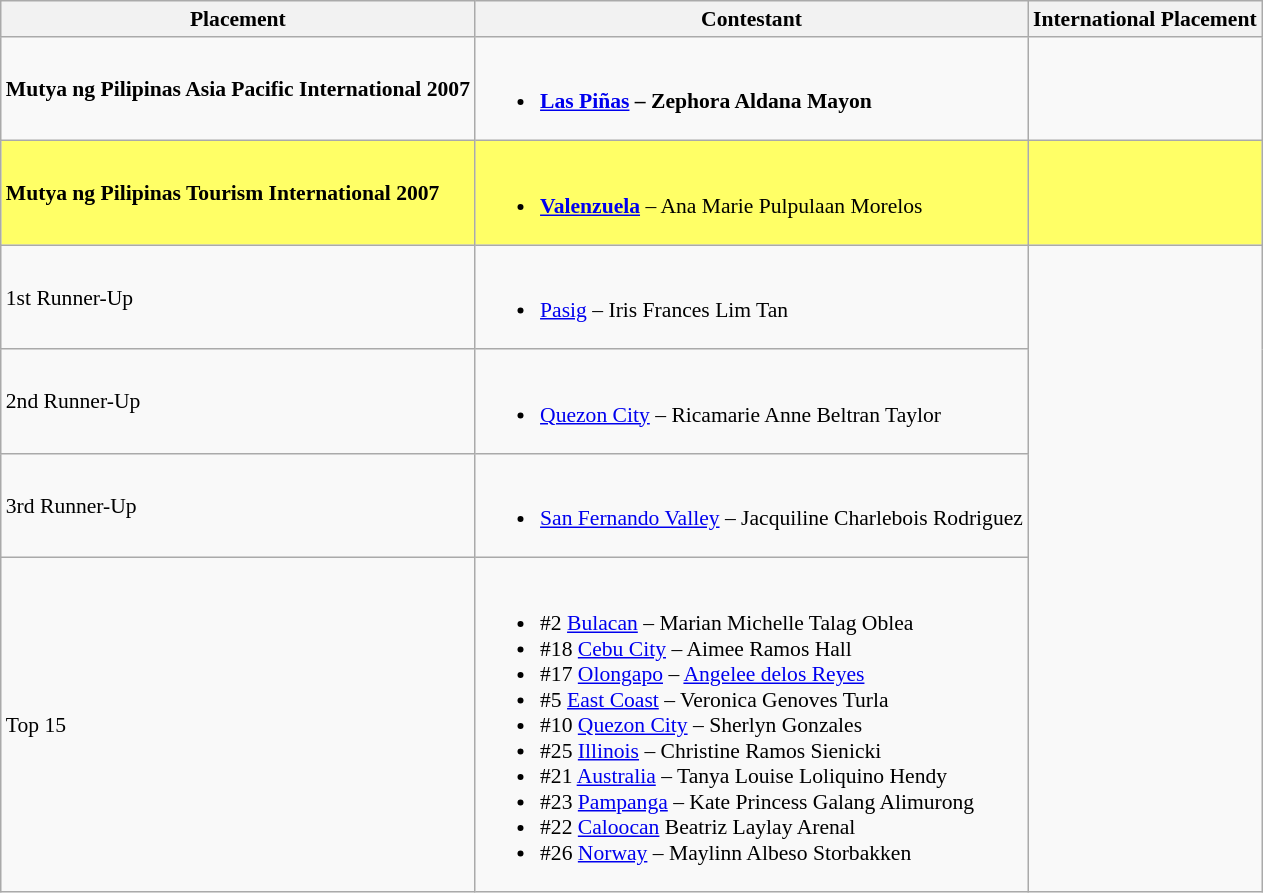<table class="wikitable sortable" style="font-size: 90%;">
<tr>
<th>Placement</th>
<th>Contestant</th>
<th>International Placement</th>
</tr>
<tr>
<td><strong>Mutya ng Pilipinas Asia Pacific International 2007</strong></td>
<td><br><ul><li><strong><a href='#'>Las Piñas</a> – Zephora Aldana Mayon</strong></li></ul></td>
<td></td>
</tr>
<tr style="background:#FFFF66;">
<td><strong>Mutya ng Pilipinas Tourism International 2007</strong></td>
<td><br><ul><li><strong><a href='#'>Valenzuela</a></strong> – Ana Marie Pulpulaan Morelos</li></ul></td>
<td></td>
</tr>
<tr>
<td>1st Runner-Up</td>
<td><br><ul><li><a href='#'>Pasig</a> – Iris Frances Lim Tan</li></ul></td>
</tr>
<tr>
<td>2nd Runner-Up</td>
<td><br><ul><li><a href='#'>Quezon City</a> – Ricamarie Anne Beltran Taylor</li></ul></td>
</tr>
<tr>
<td>3rd Runner-Up</td>
<td><br><ul><li><a href='#'>San Fernando Valley</a> – Jacquiline Charlebois Rodriguez</li></ul></td>
</tr>
<tr>
<td>Top 15</td>
<td><br><ul><li>#2 <a href='#'>Bulacan</a> – Marian Michelle Talag Oblea</li><li>#18 <a href='#'>Cebu City</a> – Aimee Ramos Hall</li><li>#17 <a href='#'>Olongapo</a> – <a href='#'>Angelee delos Reyes</a></li><li>#5 <a href='#'>East Coast</a> – Veronica Genoves Turla</li><li>#10 <a href='#'>Quezon City</a> – Sherlyn Gonzales</li><li>#25 <a href='#'>Illinois</a> – Christine Ramos Sienicki</li><li>#21 <a href='#'>Australia</a> – Tanya Louise Loliquino Hendy</li><li>#23 <a href='#'>Pampanga</a> – Kate Princess Galang Alimurong</li><li>#22 <a href='#'>Caloocan</a> Beatriz Laylay Arenal</li><li>#26 <a href='#'>Norway</a> – Maylinn Albeso Storbakken</li></ul></td>
</tr>
</table>
